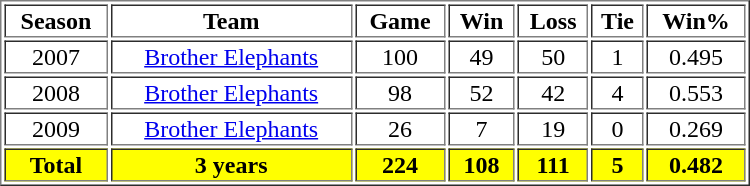<table Border=1 WIDTH=500PX>
<tr align=center>
<th>Season</th>
<th>Team</th>
<th>Game</th>
<th>Win</th>
<th>Loss</th>
<th>Tie</th>
<th>Win%</th>
</tr>
<tr align=center>
<td>2007</td>
<td><a href='#'>Brother Elephants</a></td>
<td>100</td>
<td>49</td>
<td>50</td>
<td>1</td>
<td>0.495</td>
</tr>
<tr align=center>
<td>2008</td>
<td><a href='#'>Brother Elephants</a></td>
<td>98</td>
<td>52</td>
<td>42</td>
<td>4</td>
<td>0.553</td>
</tr>
<tr align=center>
<td>2009</td>
<td><a href='#'>Brother Elephants</a></td>
<td>26</td>
<td>7</td>
<td>19</td>
<td>0</td>
<td>0.269</td>
</tr>
<tr align=center style="color:black; background-color:yellow">
<th>Total</th>
<th>3 years</th>
<th>224</th>
<th>108</th>
<th>111</th>
<th>5</th>
<th>0.482</th>
</tr>
</table>
